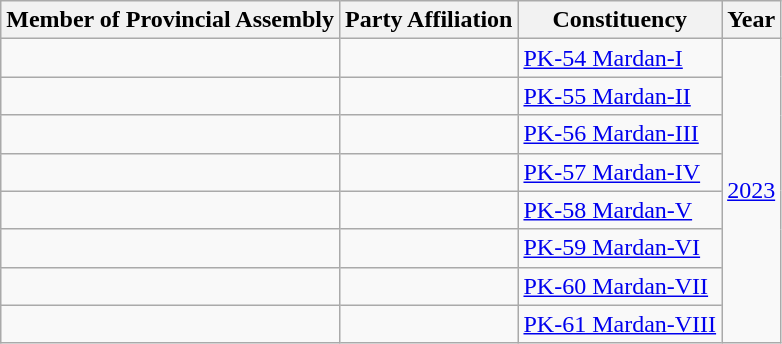<table class="wikitable sortable">
<tr>
<th>Member of Provincial Assembly</th>
<th>Party Affiliation</th>
<th>Constituency</th>
<th>Year</th>
</tr>
<tr>
<td></td>
<td></td>
<td><a href='#'>PK-54 Mardan-I</a></td>
<td rowspan="8"><a href='#'>2023</a></td>
</tr>
<tr>
<td></td>
<td></td>
<td><a href='#'>PK-55 Mardan-II</a></td>
</tr>
<tr>
<td></td>
<td></td>
<td><a href='#'>PK-56 Mardan-III</a></td>
</tr>
<tr>
<td></td>
<td></td>
<td><a href='#'>PK-57 Mardan-IV</a></td>
</tr>
<tr>
<td></td>
<td></td>
<td><a href='#'>PK-58 Mardan-V</a></td>
</tr>
<tr>
<td></td>
<td></td>
<td><a href='#'>PK-59 Mardan-VI</a></td>
</tr>
<tr>
<td></td>
<td></td>
<td><a href='#'>PK-60 Mardan-VII</a></td>
</tr>
<tr>
<td></td>
<td></td>
<td><a href='#'>PK-61 Mardan-VIII</a></td>
</tr>
</table>
